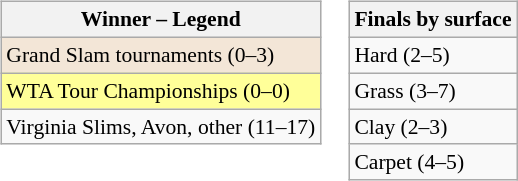<table>
<tr valign=top>
<td><br><table class=wikitable style=font-size:90%>
<tr>
<th>Winner – Legend</th>
</tr>
<tr>
<td bgcolor=#F3E6D7>Grand Slam tournaments (0–3)</td>
</tr>
<tr>
<td bgcolor=#FFFF99>WTA Tour Championships (0–0)</td>
</tr>
<tr>
<td>Virginia Slims, Avon, other (11–17)</td>
</tr>
</table>
</td>
<td><br><table class=wikitable style=font-size:90%>
<tr>
<th>Finals by surface</th>
</tr>
<tr>
<td>Hard (2–5)</td>
</tr>
<tr>
<td>Grass (3–7)</td>
</tr>
<tr>
<td>Clay (2–3)</td>
</tr>
<tr>
<td>Carpet (4–5)</td>
</tr>
</table>
</td>
</tr>
</table>
